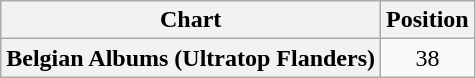<table class="wikitable plainrowheaders" style="text-align:center">
<tr>
<th scope="col">Chart</th>
<th scope="col">Position</th>
</tr>
<tr>
<th scope="row">Belgian Albums (Ultratop Flanders)</th>
<td>38</td>
</tr>
</table>
